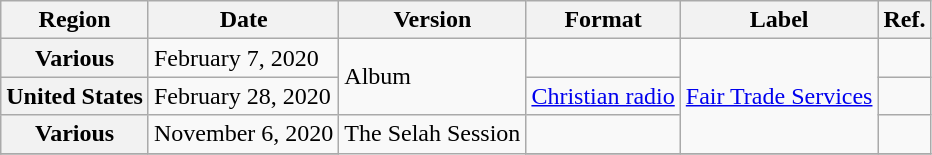<table class="wikitable plainrowheaders">
<tr>
<th scope="col">Region</th>
<th scope="col">Date</th>
<th scope="col">Version</th>
<th scope="col">Format</th>
<th scope="col">Label</th>
<th scope="col">Ref.</th>
</tr>
<tr>
<th scope="row">Various</th>
<td>February 7, 2020</td>
<td rowspan="2">Album</td>
<td></td>
<td rowspan="3"><a href='#'>Fair Trade Services</a></td>
<td></td>
</tr>
<tr>
<th scope="row">United States</th>
<td>February 28, 2020</td>
<td><a href='#'>Christian radio</a></td>
<td></td>
</tr>
<tr>
<th scope="row">Various</th>
<td>November 6, 2020</td>
<td rowspan="2">The Selah Session</td>
<td></td>
<td></td>
</tr>
<tr>
</tr>
</table>
